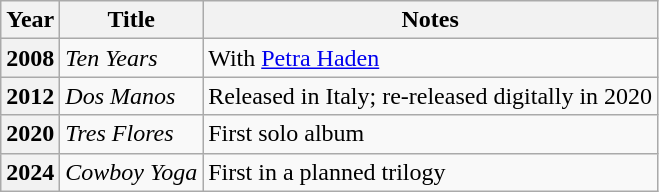<table class="wikitable sortable plainrowheaders">
<tr>
<th scope="col">Year</th>
<th scope="col">Title</th>
<th scope="col">Notes</th>
</tr>
<tr>
<th scope="row">2008</th>
<td><em>Ten Years</em></td>
<td>With <a href='#'>Petra Haden</a></td>
</tr>
<tr>
<th scope="row">2012</th>
<td><em>Dos Manos</em></td>
<td>Released in Italy; re-released digitally in 2020</td>
</tr>
<tr>
<th scope="row">2020</th>
<td><em>Tres Flores</em></td>
<td>First solo album</td>
</tr>
<tr>
<th scope="row">2024</th>
<td><em>Cowboy Yoga</em></td>
<td>First in a planned trilogy</td>
</tr>
</table>
